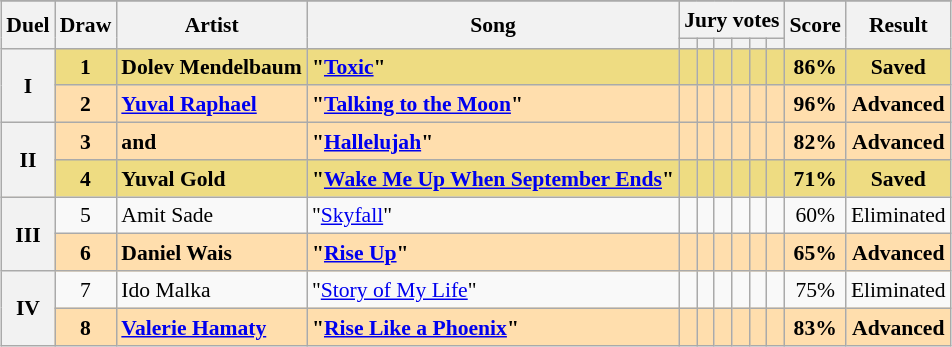<table class="sortable wikitable" style="margin: 1em auto 1em auto; text-align:center; font-size:90%; line-height:18px;">
<tr>
</tr>
<tr>
<th rowspan="2" class="unsortable">Duel</th>
<th rowspan="2">Draw</th>
<th rowspan="2">Artist</th>
<th rowspan="2">Song</th>
<th colspan="6" class="unsortable">Jury votes</th>
<th rowspan="2">Score</th>
<th rowspan="2">Result</th>
</tr>
<tr>
<th class="unsortable"></th>
<th class="unsortable"></th>
<th class="unsortable"></th>
<th class="unsortable"></th>
<th class="unsortable"></th>
<th class="unsortable"></th>
</tr>
<tr style="font-weight:bold; background:#eedc82;">
<th rowspan="2">I</th>
<td>1</td>
<td align="left">Dolev Mendelbaum</td>
<td align="left">"<a href='#'>Toxic</a>"</td>
<td></td>
<td></td>
<td></td>
<td></td>
<td></td>
<td></td>
<td>86%</td>
<td>Saved</td>
</tr>
<tr style="font-weight:bold; background:navajowhite;">
<td>2</td>
<td align="left"><a href='#'>Yuval Raphael</a></td>
<td align="left">"<a href='#'>Talking to the Moon</a>"</td>
<td></td>
<td></td>
<td></td>
<td></td>
<td></td>
<td></td>
<td>96%</td>
<td>Advanced</td>
</tr>
<tr style="font-weight:bold; background:navajowhite;">
<th rowspan="2">II</th>
<td>3</td>
<td align="left"> and </td>
<td align="left">"<a href='#'>Hallelujah</a>"</td>
<td></td>
<td></td>
<td></td>
<td></td>
<td></td>
<td></td>
<td>82%</td>
<td>Advanced</td>
</tr>
<tr style="font-weight:bold; background:#eedc82;">
<td>4</td>
<td align="left">Yuval Gold</td>
<td align="left">"<a href='#'>Wake Me Up When September Ends</a>"</td>
<td></td>
<td></td>
<td></td>
<td></td>
<td></td>
<td></td>
<td>71%</td>
<td>Saved</td>
</tr>
<tr>
<th rowspan="2">III</th>
<td>5</td>
<td align="left">Amit Sade</td>
<td align="left">"<a href='#'>Skyfall</a>"</td>
<td></td>
<td></td>
<td></td>
<td></td>
<td></td>
<td></td>
<td>60%</td>
<td>Eliminated</td>
</tr>
<tr style="font-weight:bold; background:navajowhite;">
<td>6</td>
<td align="left">Daniel Wais</td>
<td align="left">"<a href='#'>Rise Up</a>"</td>
<td></td>
<td></td>
<td></td>
<td></td>
<td></td>
<td></td>
<td>65%</td>
<td>Advanced</td>
</tr>
<tr>
<th rowspan="2">IV</th>
<td>7</td>
<td align="left">Ido Malka</td>
<td align="left">"<a href='#'>Story of My Life</a>"</td>
<td></td>
<td></td>
<td></td>
<td></td>
<td></td>
<td></td>
<td>75%</td>
<td>Eliminated</td>
</tr>
<tr style="font-weight:bold; background:navajowhite;">
<td>8</td>
<td align="left"><a href='#'>Valerie Hamaty</a></td>
<td align="left">"<a href='#'>Rise Like a Phoenix</a>"</td>
<td></td>
<td></td>
<td></td>
<td></td>
<td></td>
<td></td>
<td>83%</td>
<td>Advanced</td>
</tr>
</table>
